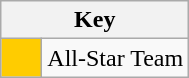<table class="wikitable" style="text-align: center;">
<tr>
<th colspan=2>Key</th>
</tr>
<tr>
<td style="background:#FFCC00; width:20px;"></td>
<td align=left>All-Star Team</td>
</tr>
</table>
